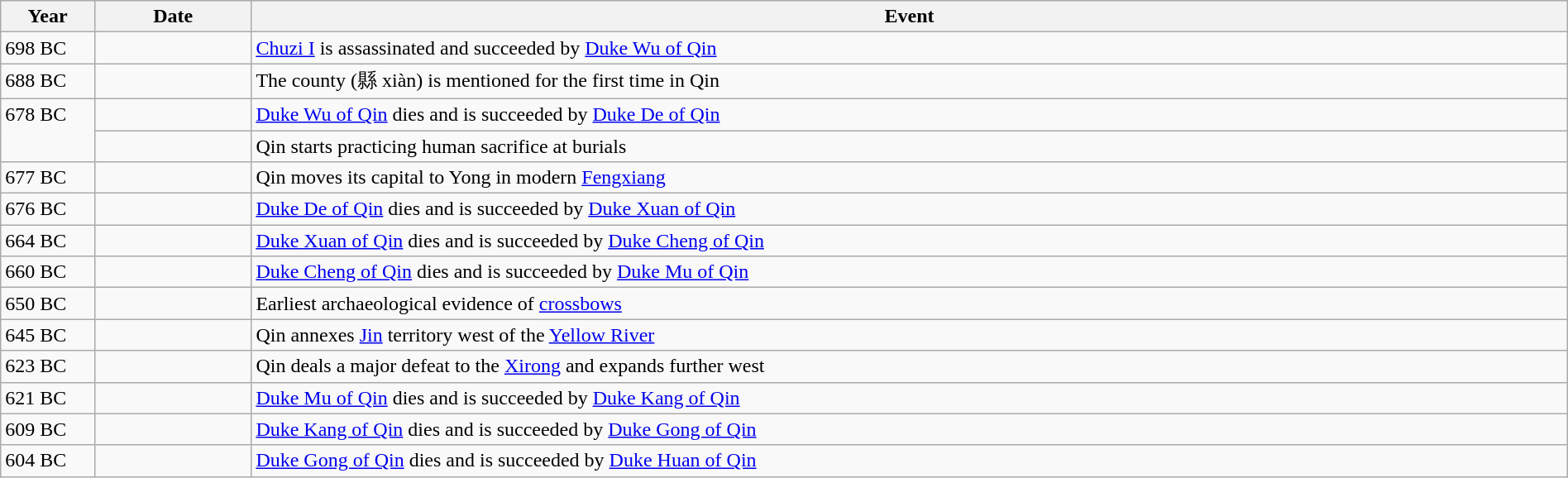<table class="wikitable" width="100%">
<tr>
<th style="width:6%">Year</th>
<th style="width:10%">Date</th>
<th>Event</th>
</tr>
<tr>
<td>698 BC</td>
<td></td>
<td><a href='#'>Chuzi I</a> is assassinated and succeeded by <a href='#'>Duke Wu of Qin</a></td>
</tr>
<tr>
<td>688 BC</td>
<td></td>
<td>The county (縣 xiàn) is mentioned for the first time in Qin</td>
</tr>
<tr>
<td rowspan="2" valign="top">678 BC</td>
<td></td>
<td><a href='#'>Duke Wu of Qin</a> dies and is succeeded by <a href='#'>Duke De of Qin</a></td>
</tr>
<tr>
<td></td>
<td>Qin starts practicing human sacrifice at burials</td>
</tr>
<tr>
<td>677 BC</td>
<td></td>
<td>Qin moves its capital to Yong in modern <a href='#'>Fengxiang</a></td>
</tr>
<tr>
<td>676 BC</td>
<td></td>
<td><a href='#'>Duke De of Qin</a> dies and is succeeded by <a href='#'>Duke Xuan of Qin</a></td>
</tr>
<tr>
<td>664 BC</td>
<td></td>
<td><a href='#'>Duke Xuan of Qin</a> dies and is succeeded by <a href='#'>Duke Cheng of Qin</a></td>
</tr>
<tr>
<td>660 BC</td>
<td></td>
<td><a href='#'>Duke Cheng of Qin</a> dies and is succeeded by <a href='#'>Duke Mu of Qin</a></td>
</tr>
<tr>
<td>650 BC</td>
<td></td>
<td>Earliest archaeological evidence of <a href='#'>crossbows</a></td>
</tr>
<tr>
<td>645 BC</td>
<td></td>
<td>Qin annexes <a href='#'>Jin</a> territory west of the <a href='#'>Yellow River</a></td>
</tr>
<tr>
<td>623 BC</td>
<td></td>
<td>Qin deals a major defeat to the <a href='#'>Xirong</a> and expands further west</td>
</tr>
<tr>
<td>621 BC</td>
<td></td>
<td><a href='#'>Duke Mu of Qin</a> dies and is succeeded by <a href='#'>Duke Kang of Qin</a></td>
</tr>
<tr>
<td>609 BC</td>
<td></td>
<td><a href='#'>Duke Kang of Qin</a> dies and is succeeded by <a href='#'>Duke Gong of Qin</a></td>
</tr>
<tr>
<td>604 BC</td>
<td></td>
<td><a href='#'>Duke Gong of Qin</a> dies and is succeeded by <a href='#'>Duke Huan of Qin</a></td>
</tr>
</table>
